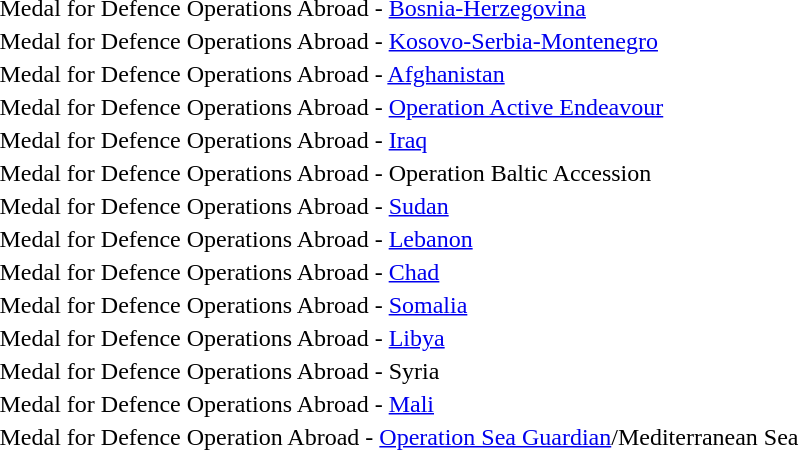<table>
<tr>
<td></td>
<td>Medal for Defence Operations Abroad - <a href='#'>Bosnia-Herzegovina</a></td>
</tr>
<tr>
<td></td>
<td>Medal for Defence Operations Abroad - <a href='#'>Kosovo-Serbia-Montenegro</a></td>
</tr>
<tr>
<td></td>
<td>Medal for Defence Operations Abroad - <a href='#'>Afghanistan</a></td>
</tr>
<tr>
<td></td>
<td>Medal for Defence Operations Abroad - <a href='#'>Operation Active Endeavour</a></td>
</tr>
<tr>
<td></td>
<td>Medal for Defence Operations Abroad - <a href='#'>Iraq</a></td>
</tr>
<tr>
<td></td>
<td>Medal for Defence Operations Abroad - Operation Baltic Accession</td>
</tr>
<tr>
<td></td>
<td>Medal for Defence Operations Abroad - <a href='#'>Sudan</a></td>
</tr>
<tr>
<td></td>
<td>Medal for Defence Operations Abroad - <a href='#'>Lebanon</a></td>
</tr>
<tr>
<td></td>
<td>Medal for Defence Operations Abroad - <a href='#'>Chad</a></td>
</tr>
<tr>
<td></td>
<td>Medal for Defence Operations Abroad - <a href='#'>Somalia</a></td>
</tr>
<tr>
<td></td>
<td>Medal for Defence Operations Abroad - <a href='#'>Libya</a></td>
</tr>
<tr>
<td></td>
<td>Medal for Defence Operations Abroad - Syria</td>
</tr>
<tr>
<td></td>
<td>Medal for Defence Operations Abroad - <a href='#'>Mali</a></td>
</tr>
<tr>
<td></td>
<td>Medal for Defence Operation Abroad - <a href='#'>Operation Sea Guardian</a>/Mediterranean Sea</td>
</tr>
</table>
